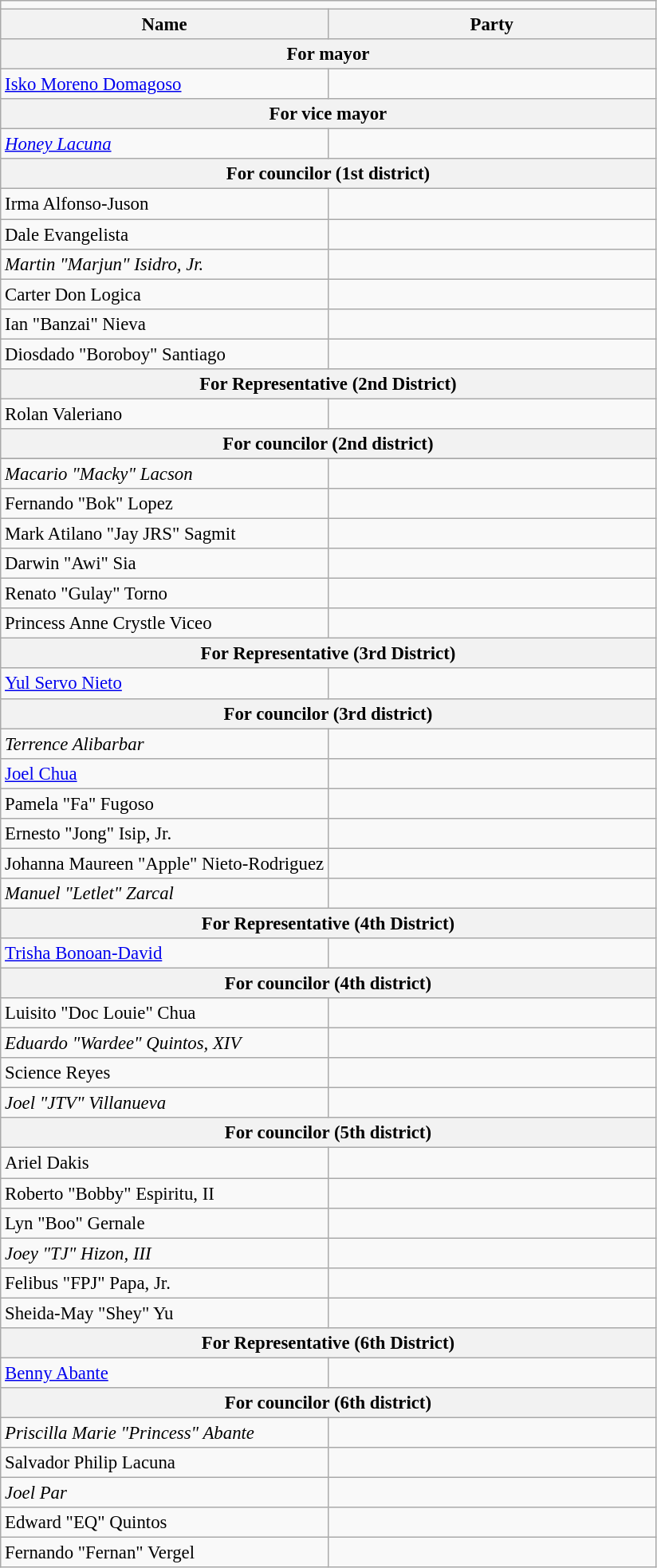<table class=wikitable style="font-size:95%">
<tr>
<td colspan=4 bgcolor=></td>
</tr>
<tr>
<th width=50%>Name</th>
<th colspan=2>Party</th>
</tr>
<tr>
<th colspan=3>For mayor</th>
</tr>
<tr>
<td><a href='#'>Isko Moreno Domagoso</a></td>
<td></td>
</tr>
<tr>
<th colspan=3>For vice mayor</th>
</tr>
<tr>
<td><em><a href='#'>Honey Lacuna</a></em></td>
<td></td>
</tr>
<tr>
<th colspan=3>For councilor (1st district)</th>
</tr>
<tr>
<td>Irma Alfonso-Juson</td>
<td></td>
</tr>
<tr>
<td>Dale Evangelista</td>
<td></td>
</tr>
<tr>
<td><em>Martin "Marjun" Isidro, Jr.</em></td>
<td></td>
</tr>
<tr>
<td>Carter Don Logica</td>
<td></td>
</tr>
<tr>
<td>Ian "Banzai" Nieva</td>
<td></td>
</tr>
<tr>
<td>Diosdado "Boroboy" Santiago</td>
<td></td>
</tr>
<tr>
<th colspan="5">For Representative (2nd District)</th>
</tr>
<tr>
<td>Rolan Valeriano</td>
<td></td>
</tr>
<tr>
<th colspan=3>For councilor (2nd district)</th>
</tr>
<tr>
</tr>
<tr>
<td><em>Macario "Macky" Lacson</em></td>
<td></td>
</tr>
<tr>
<td>Fernando "Bok" Lopez</td>
<td></td>
</tr>
<tr>
<td>Mark Atilano "Jay JRS" Sagmit</td>
<td></td>
</tr>
<tr>
<td>Darwin "Awi" Sia</td>
<td></td>
</tr>
<tr>
<td>Renato "Gulay" Torno</td>
<td></td>
</tr>
<tr>
<td>Princess Anne Crystle Viceo</td>
<td></td>
</tr>
<tr>
<th colspan="5">For Representative (3rd District)</th>
</tr>
<tr>
<td><a href='#'>Yul Servo Nieto</a></td>
<td></td>
</tr>
<tr>
<th colspan=3>For councilor (3rd district)</th>
</tr>
<tr>
<td><em>Terrence Alibarbar</em></td>
<td></td>
</tr>
<tr>
<td><a href='#'>Joel Chua</a></td>
<td></td>
</tr>
<tr>
<td>Pamela "Fa" Fugoso</td>
<td></td>
</tr>
<tr>
<td>Ernesto "Jong" Isip, Jr.</td>
<td></td>
</tr>
<tr>
<td>Johanna Maureen "Apple" Nieto-Rodriguez</td>
<td></td>
</tr>
<tr>
<td><em>Manuel "Letlet" Zarcal</em></td>
<td></td>
</tr>
<tr>
<th colspan="5">For Representative (4th District)</th>
</tr>
<tr>
<td><a href='#'>Trisha Bonoan-David</a></td>
<td></td>
</tr>
<tr>
<th colspan=3>For councilor (4th district)</th>
</tr>
<tr>
<td>Luisito "Doc Louie" Chua</td>
<td></td>
</tr>
<tr>
<td><em>Eduardo "Wardee" Quintos, XIV</em></td>
<td></td>
</tr>
<tr>
<td>Science Reyes</td>
<td></td>
</tr>
<tr>
<td><em>Joel "JTV" Villanueva</em></td>
<td></td>
</tr>
<tr>
<th colspan=3>For councilor (5th district)</th>
</tr>
<tr>
<td>Ariel Dakis</td>
<td></td>
</tr>
<tr>
<td>Roberto "Bobby" Espiritu, II</td>
<td></td>
</tr>
<tr>
<td>Lyn "Boo" Gernale</td>
<td></td>
</tr>
<tr>
<td><em>Joey "TJ" Hizon, III</em></td>
<td></td>
</tr>
<tr>
<td>Felibus "FPJ" Papa, Jr.</td>
<td></td>
</tr>
<tr>
<td>Sheida-May "Shey" Yu</td>
<td></td>
</tr>
<tr>
<th colspan="5">For Representative (6th District)</th>
</tr>
<tr>
<td><a href='#'>Benny Abante</a></td>
<td></td>
</tr>
<tr>
<th colspan=3>For councilor (6th district)</th>
</tr>
<tr>
<td><em>Priscilla Marie "Princess" Abante</em></td>
<td></td>
</tr>
<tr>
<td>Salvador Philip Lacuna</td>
<td></td>
</tr>
<tr>
<td><em>Joel Par</em></td>
<td></td>
</tr>
<tr>
<td>Edward "EQ" Quintos</td>
<td></td>
</tr>
<tr>
<td>Fernando "Fernan" Vergel</td>
<td></td>
</tr>
</table>
